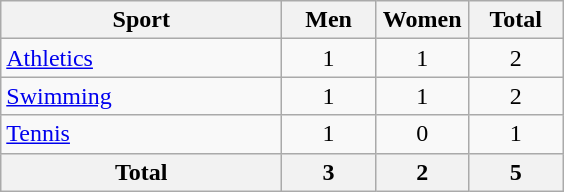<table class="wikitable sortable" style="text-align:center;">
<tr>
<th width=180>Sport</th>
<th width=55>Men</th>
<th width=55>Women</th>
<th width=55>Total</th>
</tr>
<tr>
<td align=left><a href='#'>Athletics</a></td>
<td>1</td>
<td>1</td>
<td>2</td>
</tr>
<tr>
<td align=left><a href='#'>Swimming</a></td>
<td>1</td>
<td>1</td>
<td>2</td>
</tr>
<tr>
<td align=left><a href='#'>Tennis</a></td>
<td>1</td>
<td>0</td>
<td>1</td>
</tr>
<tr>
<th>Total</th>
<th>3</th>
<th>2</th>
<th>5</th>
</tr>
</table>
